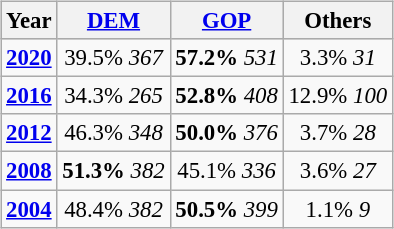<table class="wikitable"  style="float:right; font-size:95%;">
<tr style="background:lightgrey;">
<th>Year</th>
<th><a href='#'>DEM</a></th>
<th><a href='#'>GOP</a></th>
<th>Others</th>
</tr>
<tr>
<td align="center" ><strong><a href='#'>2020</a></strong></td>
<td align="center" >39.5% <em>367</em></td>
<td align="center" ><strong>57.2%</strong> <em>531</em></td>
<td align="center" >3.3% <em>31</em></td>
</tr>
<tr>
<td align="center" ><strong><a href='#'>2016</a></strong></td>
<td align="center" >34.3% <em>265</em></td>
<td align="center" ><strong>52.8%</strong> <em>408</em></td>
<td align="center" >12.9% <em>100</em></td>
</tr>
<tr>
<td align="center" ><strong><a href='#'>2012</a></strong></td>
<td align="center" >46.3% <em>348</em></td>
<td align="center" ><strong>50.0%</strong> <em>376</em></td>
<td align="center" >3.7% <em>28</em></td>
</tr>
<tr>
<td align="center" ><strong><a href='#'>2008</a></strong></td>
<td align="center" ><strong>51.3%</strong> <em>382</em></td>
<td align="center" >45.1% <em>336</em></td>
<td align="center" >3.6% <em>27</em></td>
</tr>
<tr>
<td align="center" ><strong><a href='#'>2004</a></strong></td>
<td align="center" >48.4% <em>382</em></td>
<td align="center" ><strong>50.5%</strong> <em>399</em></td>
<td align="center" >1.1% <em>9</em></td>
</tr>
</table>
